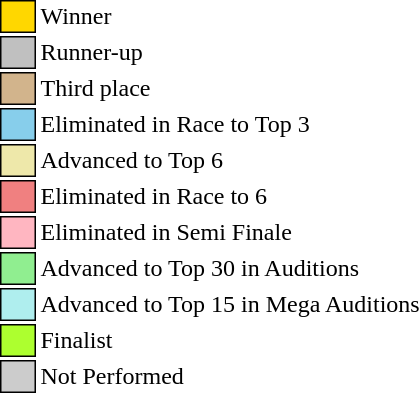<table class="toccolours" style="font-size: 100%; white-space: nowrap">
<tr>
<td style="background:gold; border:1px solid black">     </td>
<td>Winner</td>
</tr>
<tr>
<td style="background:silver; border:1px solid black">     </td>
<td>Runner-up</td>
</tr>
<tr>
<td style="background:tan; border:1px solid black">     </td>
<td>Third place</td>
</tr>
<tr>
<td style="background:skyblue; border:1px solid black">     </td>
<td>Eliminated in Race to Top 3</td>
</tr>
<tr>
<td style="background:#EEE8AA; border:1px solid black">     </td>
<td>Advanced to Top 6</td>
</tr>
<tr>
<td style="background:#F08080; border:1px solid black">     </td>
<td>Eliminated in Race to 6</td>
</tr>
<tr>
<td style="background:#FFB6C1; border:1px solid black">     </td>
<td>Eliminated in Semi Finale</td>
</tr>
<tr>
<td style="background:#90EE90; border:1px solid black">     </td>
<td>Advanced to Top 30 in Auditions</td>
</tr>
<tr>
<td style="background:#AFEEEE; border:1px solid black">     </td>
<td>Advanced to Top 15 in Mega Auditions</td>
</tr>
<tr>
<td style="background:#ADFF2F; border:1px solid black">     </td>
<td>Finalist</td>
</tr>
<tr>
<td style="background:#ccc; border:1px solid black">     </td>
<td>Not Performed</td>
</tr>
<tr>
</tr>
</table>
